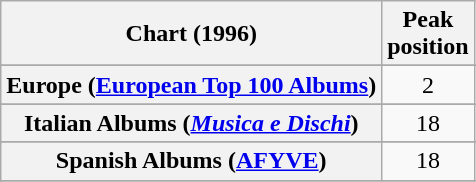<table class="wikitable sortable plainrowheaders" style="text-align:center;">
<tr>
<th>Chart (1996)</th>
<th>Peak<br>position</th>
</tr>
<tr>
</tr>
<tr>
</tr>
<tr>
</tr>
<tr>
</tr>
<tr>
</tr>
<tr>
</tr>
<tr>
<th scope="row">Europe (<a href='#'>European Top 100 Albums</a>)</th>
<td>2</td>
</tr>
<tr>
</tr>
<tr>
</tr>
<tr>
<th scope="row">Italian Albums (<em><a href='#'>Musica e Dischi</a></em>)</th>
<td>18</td>
</tr>
<tr>
</tr>
<tr>
</tr>
<tr>
</tr>
<tr>
<th scope="row">Spanish Albums (<a href='#'>AFYVE</a>)</th>
<td>18</td>
</tr>
<tr>
</tr>
<tr>
</tr>
<tr>
</tr>
<tr>
</tr>
<tr>
</tr>
</table>
